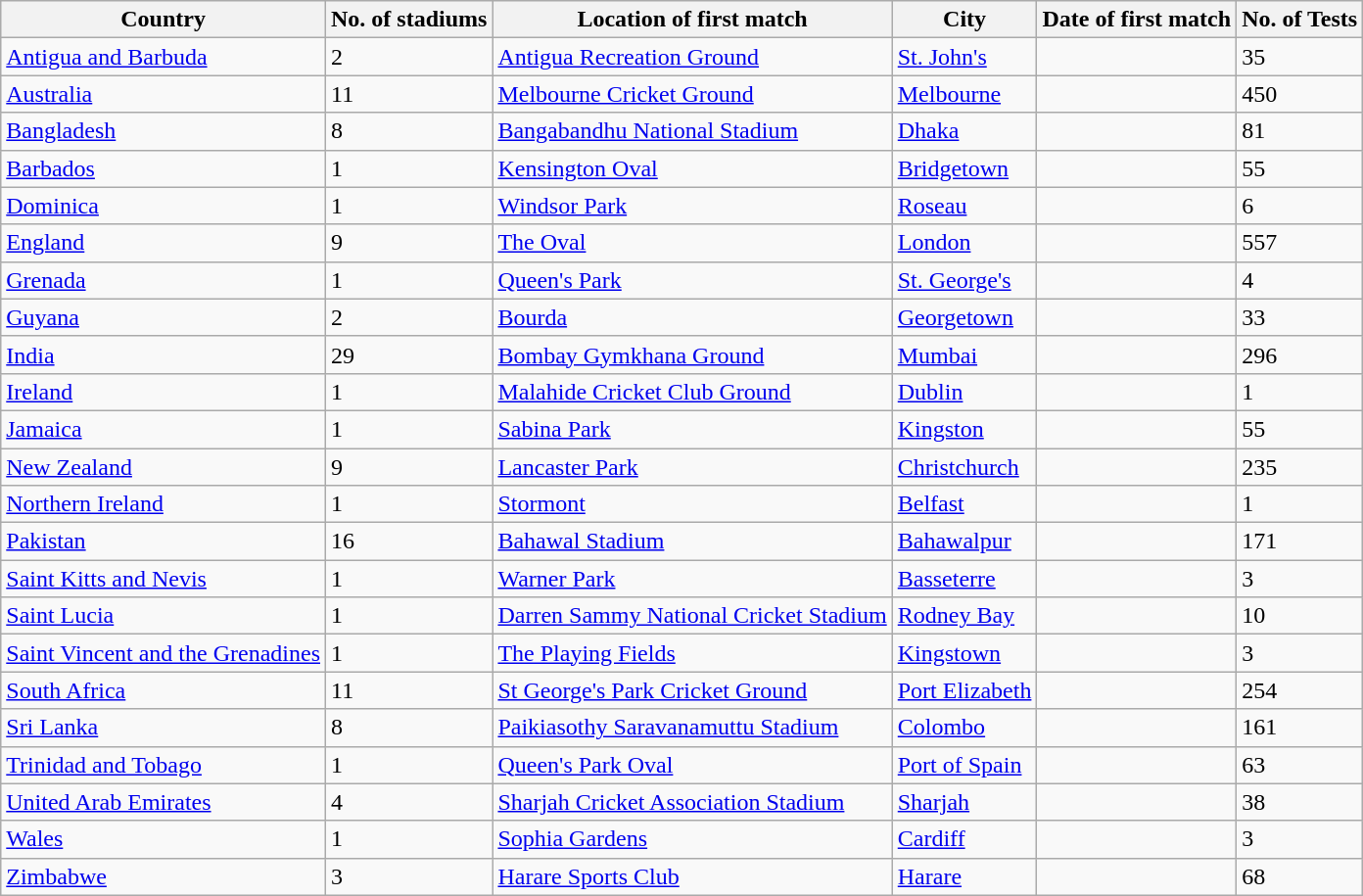<table class="wikitable sortable" style="text-align:centre">
<tr>
<th>Country</th>
<th>No. of stadiums</th>
<th>Location of first match</th>
<th>City</th>
<th>Date of first match</th>
<th>No. of Tests</th>
</tr>
<tr>
<td> <a href='#'>Antigua and Barbuda</a></td>
<td>2</td>
<td><a href='#'>Antigua Recreation Ground</a></td>
<td><a href='#'>St. John's</a></td>
<td></td>
<td>35</td>
</tr>
<tr>
<td> <a href='#'>Australia</a></td>
<td>11</td>
<td><a href='#'>Melbourne Cricket Ground</a></td>
<td><a href='#'>Melbourne</a></td>
<td></td>
<td>450</td>
</tr>
<tr>
<td> <a href='#'>Bangladesh</a></td>
<td>8</td>
<td><a href='#'>Bangabandhu National Stadium</a></td>
<td><a href='#'>Dhaka</a></td>
<td></td>
<td>81</td>
</tr>
<tr>
<td> <a href='#'>Barbados</a></td>
<td>1</td>
<td><a href='#'>Kensington Oval</a></td>
<td><a href='#'>Bridgetown</a></td>
<td></td>
<td>55</td>
</tr>
<tr>
<td> <a href='#'>Dominica</a></td>
<td>1</td>
<td><a href='#'>Windsor Park</a></td>
<td><a href='#'>Roseau</a></td>
<td></td>
<td>6</td>
</tr>
<tr>
<td> <a href='#'>England</a></td>
<td>9</td>
<td><a href='#'>The Oval</a></td>
<td><a href='#'>London</a></td>
<td></td>
<td>557</td>
</tr>
<tr>
<td> <a href='#'>Grenada</a></td>
<td>1</td>
<td><a href='#'>Queen's Park</a></td>
<td><a href='#'>St. George's</a></td>
<td></td>
<td>4</td>
</tr>
<tr>
<td> <a href='#'>Guyana</a></td>
<td>2</td>
<td><a href='#'>Bourda</a></td>
<td><a href='#'>Georgetown</a></td>
<td></td>
<td>33</td>
</tr>
<tr>
<td> <a href='#'>India</a></td>
<td>29</td>
<td><a href='#'>Bombay Gymkhana Ground</a></td>
<td><a href='#'>Mumbai</a></td>
<td></td>
<td>296</td>
</tr>
<tr>
<td> <a href='#'>Ireland</a></td>
<td>1</td>
<td><a href='#'>Malahide Cricket Club Ground</a></td>
<td><a href='#'>Dublin</a></td>
<td></td>
<td>1</td>
</tr>
<tr>
<td> <a href='#'>Jamaica</a></td>
<td>1</td>
<td><a href='#'>Sabina Park</a></td>
<td><a href='#'>Kingston</a></td>
<td></td>
<td>55</td>
</tr>
<tr>
<td> <a href='#'>New Zealand</a></td>
<td>9</td>
<td><a href='#'>Lancaster Park</a></td>
<td><a href='#'>Christchurch</a></td>
<td></td>
<td>235</td>
</tr>
<tr>
<td> <a href='#'>Northern Ireland</a></td>
<td>1</td>
<td><a href='#'>Stormont</a></td>
<td><a href='#'>Belfast</a></td>
<td></td>
<td>1</td>
</tr>
<tr>
<td> <a href='#'>Pakistan</a></td>
<td>16</td>
<td><a href='#'>Bahawal Stadium</a></td>
<td><a href='#'>Bahawalpur</a></td>
<td></td>
<td>171</td>
</tr>
<tr>
<td> <a href='#'>Saint Kitts and Nevis</a></td>
<td>1</td>
<td><a href='#'>Warner Park</a></td>
<td><a href='#'>Basseterre</a></td>
<td></td>
<td>3</td>
</tr>
<tr>
<td> <a href='#'>Saint Lucia</a></td>
<td>1</td>
<td><a href='#'>Darren Sammy National Cricket Stadium</a></td>
<td><a href='#'>Rodney Bay</a></td>
<td></td>
<td>10</td>
</tr>
<tr>
<td> <a href='#'>Saint Vincent and the Grenadines</a></td>
<td>1</td>
<td><a href='#'>The Playing Fields</a></td>
<td><a href='#'>Kingstown</a></td>
<td></td>
<td>3</td>
</tr>
<tr>
<td> <a href='#'>South Africa</a></td>
<td>11</td>
<td><a href='#'>St George's Park Cricket Ground</a></td>
<td><a href='#'>Port Elizabeth</a></td>
<td></td>
<td>254</td>
</tr>
<tr>
<td> <a href='#'>Sri Lanka</a></td>
<td>8</td>
<td><a href='#'>Paikiasothy Saravanamuttu Stadium</a></td>
<td><a href='#'>Colombo</a></td>
<td></td>
<td>161</td>
</tr>
<tr>
<td> <a href='#'>Trinidad and Tobago</a></td>
<td>1</td>
<td><a href='#'>Queen's Park Oval</a></td>
<td><a href='#'>Port of Spain</a></td>
<td></td>
<td>63</td>
</tr>
<tr>
<td> <a href='#'>United Arab Emirates</a></td>
<td>4</td>
<td><a href='#'>Sharjah Cricket Association Stadium</a></td>
<td><a href='#'>Sharjah</a></td>
<td></td>
<td>38</td>
</tr>
<tr>
<td> <a href='#'>Wales</a></td>
<td>1</td>
<td><a href='#'>Sophia Gardens</a></td>
<td><a href='#'>Cardiff</a></td>
<td></td>
<td>3</td>
</tr>
<tr>
<td> <a href='#'>Zimbabwe</a></td>
<td>3</td>
<td><a href='#'>Harare Sports Club</a></td>
<td><a href='#'>Harare</a></td>
<td></td>
<td>68</td>
</tr>
</table>
